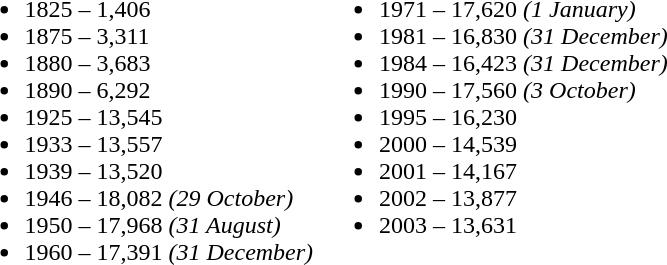<table>
<tr>
<td valign="top" width="50%"><br><ul><li>1825 – 1,406</li><li>1875 – 3,311</li><li>1880 – 3,683</li><li>1890 – 6,292</li><li>1925 – 13,545</li><li>1933 – 13,557</li><li>1939 – 13,520</li><li>1946 – 18,082 <em>(29 October)</em></li><li>1950 – 17,968 <em>(31 August)</em></li><li>1960 – 17,391 <em>(31 December)</em></li></ul></td>
<td valign="top" width="50%"><br><ul><li>1971 – 17,620 <em>(1 January)</em></li><li>1981 – 16,830 <em>(31 December)</em></li><li>1984 – 16,423 <em>(31 December)</em></li><li>1990 – 17,560 <em>(3 October)</em></li><li>1995 – 16,230</li><li>2000 – 14,539</li><li>2001 – 14,167</li><li>2002 – 13,877</li><li>2003 – 13,631</li></ul></td>
</tr>
</table>
